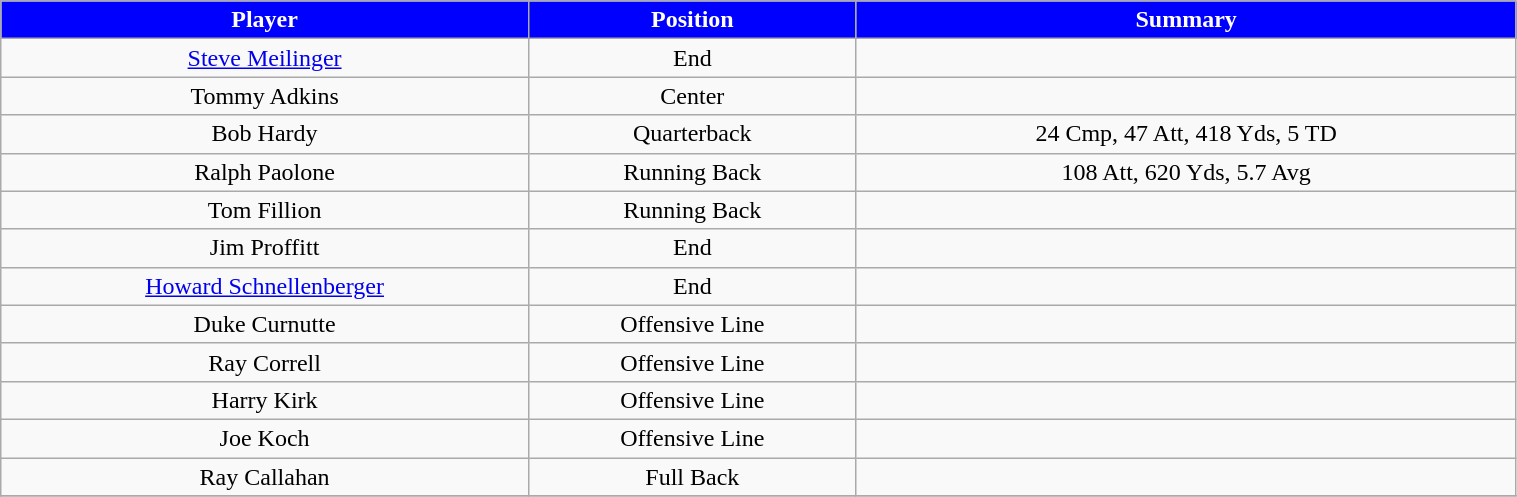<table class="wikitable" width="80%">
<tr align="center"  style="background: blue;color:#FFFFFF;">
<td><strong>Player</strong></td>
<td><strong>Position</strong></td>
<td><strong>Summary</strong></td>
</tr>
<tr align="center" bgcolor="">
<td><a href='#'>Steve Meilinger</a></td>
<td>End</td>
<td></td>
</tr>
<tr align="center" bgcolor="">
<td>Tommy Adkins</td>
<td>Center</td>
<td></td>
</tr>
<tr align="center" bgcolor="">
<td>Bob Hardy</td>
<td>Quarterback</td>
<td>24 Cmp, 47 Att, 418 Yds, 5 TD</td>
</tr>
<tr align="center" bgcolor="">
<td>Ralph Paolone</td>
<td>Running Back</td>
<td>108 Att, 620 Yds, 5.7 Avg</td>
</tr>
<tr align="center" bgcolor="">
<td>Tom Fillion</td>
<td>Running Back</td>
<td></td>
</tr>
<tr align="center" bgcolor="">
<td>Jim Proffitt</td>
<td>End</td>
<td></td>
</tr>
<tr align="center" bgcolor="">
<td><a href='#'>Howard Schnellenberger</a></td>
<td>End</td>
<td></td>
</tr>
<tr align="center" bgcolor="">
<td>Duke Curnutte</td>
<td>Offensive Line</td>
<td></td>
</tr>
<tr align="center" bgcolor="">
<td>Ray Correll</td>
<td>Offensive Line</td>
<td></td>
</tr>
<tr align="center" bgcolor="">
<td>Harry Kirk</td>
<td>Offensive Line</td>
<td></td>
</tr>
<tr align="center" bgcolor="">
<td>Joe Koch</td>
<td>Offensive Line</td>
<td></td>
</tr>
<tr align="center" bgcolor="">
<td>Ray Callahan</td>
<td>Full Back</td>
<td></td>
</tr>
<tr align="center" bgcolor="">
</tr>
</table>
